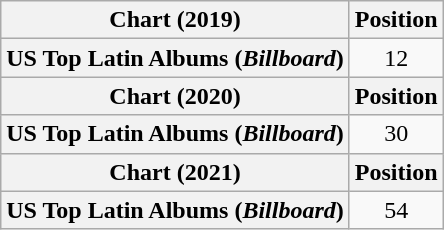<table class="wikitable plainrowheaders" style="text-align:center">
<tr>
<th scope="col">Chart (2019)</th>
<th scope="col">Position</th>
</tr>
<tr>
<th scope="row">US Top Latin Albums (<em>Billboard</em>)</th>
<td>12</td>
</tr>
<tr>
<th scope="col">Chart (2020)</th>
<th scope="col">Position</th>
</tr>
<tr>
<th scope="row">US Top Latin Albums (<em>Billboard</em>)</th>
<td>30</td>
</tr>
<tr>
<th scope="col">Chart (2021)</th>
<th scope="col">Position</th>
</tr>
<tr>
<th scope="row">US Top Latin Albums (<em>Billboard</em>)</th>
<td>54</td>
</tr>
</table>
